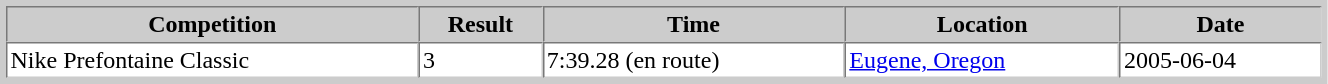<table border="1" cellpadding="2" cellspacing="0" style="width:70%; margin:4px; border:4px solid #ccc;">
<tr style="text-align:center; background:#ccc;">
<th>Competition</th>
<th>Result</th>
<th>Time</th>
<th>Location</th>
<th>Date</th>
</tr>
<tr>
<td>Nike Prefontaine Classic</td>
<td>3</td>
<td>7:39.28 (en route)</td>
<td><a href='#'>Eugene, Oregon</a></td>
<td>2005-06-04</td>
</tr>
</table>
